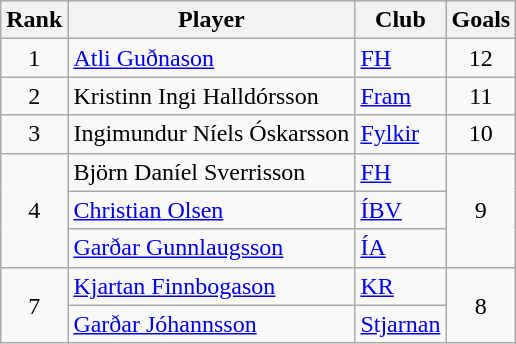<table class="wikitable" style="text-align:center;">
<tr>
<th>Rank</th>
<th>Player</th>
<th>Club</th>
<th>Goals</th>
</tr>
<tr>
<td>1</td>
<td align="left"> <a href='#'>Atli Guðnason</a></td>
<td align="left"><a href='#'>FH</a></td>
<td>12</td>
</tr>
<tr>
<td>2</td>
<td align="left"> Kristinn Ingi Halldórsson</td>
<td align="left"><a href='#'>Fram</a></td>
<td>11</td>
</tr>
<tr>
<td>3</td>
<td align="left"> Ingimundur Níels Óskarsson</td>
<td align="left"><a href='#'>Fylkir</a></td>
<td>10</td>
</tr>
<tr>
<td rowspan="3">4</td>
<td align="left"> Björn Daníel Sverrisson</td>
<td align="left"><a href='#'>FH</a></td>
<td rowspan="3">9</td>
</tr>
<tr>
<td align="left"> <a href='#'>Christian Olsen</a></td>
<td align="left"><a href='#'>ÍBV</a></td>
</tr>
<tr>
<td align="left"> <a href='#'>Garðar Gunnlaugsson</a></td>
<td align="left"><a href='#'>ÍA</a></td>
</tr>
<tr>
<td rowspan="2">7</td>
<td align="left"> <a href='#'>Kjartan Finnbogason</a></td>
<td align="left"><a href='#'>KR</a></td>
<td rowspan="2">8</td>
</tr>
<tr>
<td align="left"> <a href='#'>Garðar Jóhannsson</a></td>
<td align="left"><a href='#'>Stjarnan</a></td>
</tr>
</table>
